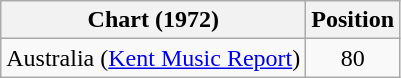<table class="wikitable">
<tr>
<th>Chart (1972)</th>
<th>Position</th>
</tr>
<tr>
<td>Australia (<a href='#'>Kent Music Report</a>)</td>
<td align="center">80</td>
</tr>
</table>
